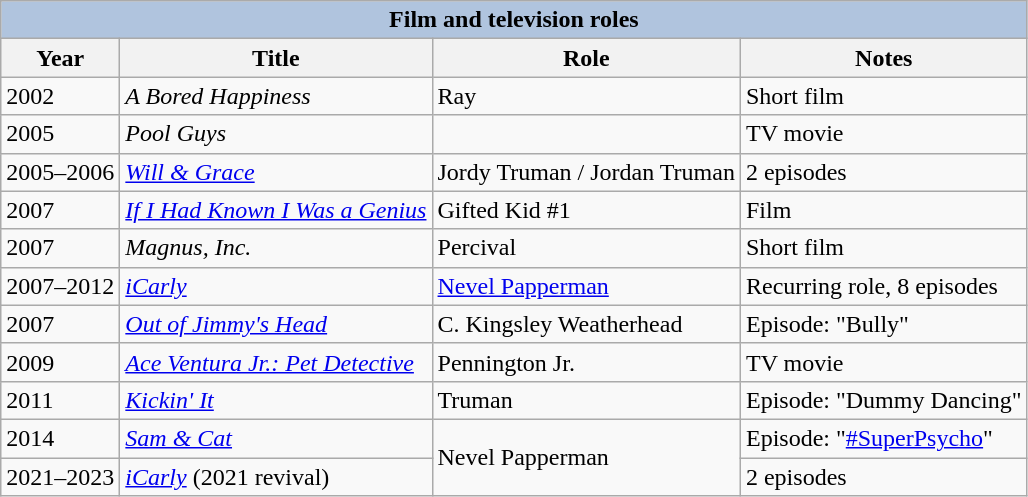<table class="wikitable">
<tr>
<th colspan=4 style="background:#B0C4DE;">Film and television roles</th>
</tr>
<tr>
<th>Year</th>
<th>Title</th>
<th>Role</th>
<th>Notes</th>
</tr>
<tr>
<td>2002</td>
<td><em>A Bored Happiness</em></td>
<td>Ray</td>
<td>Short film</td>
</tr>
<tr>
<td>2005</td>
<td><em>Pool Guys</em></td>
<td></td>
<td>TV movie</td>
</tr>
<tr>
<td>2005–2006</td>
<td><em><a href='#'>Will & Grace</a></em></td>
<td>Jordy Truman / Jordan Truman</td>
<td>2 episodes</td>
</tr>
<tr>
<td>2007</td>
<td><em><a href='#'>If I Had Known I Was a Genius</a></em></td>
<td>Gifted Kid #1</td>
<td>Film</td>
</tr>
<tr>
<td>2007</td>
<td><em>Magnus, Inc.</em></td>
<td>Percival</td>
<td>Short film</td>
</tr>
<tr>
<td>2007–2012</td>
<td><em><a href='#'>iCarly</a></em></td>
<td><a href='#'>Nevel Papperman</a></td>
<td>Recurring role, 8 episodes</td>
</tr>
<tr>
<td>2007</td>
<td><em><a href='#'>Out of Jimmy's Head</a></em></td>
<td>C. Kingsley Weatherhead</td>
<td>Episode: "Bully"</td>
</tr>
<tr>
<td>2009</td>
<td><em><a href='#'>Ace Ventura Jr.: Pet Detective</a></em></td>
<td>Pennington Jr.</td>
<td>TV movie</td>
</tr>
<tr>
<td>2011</td>
<td><em><a href='#'>Kickin' It</a></em></td>
<td>Truman</td>
<td>Episode: "Dummy Dancing"</td>
</tr>
<tr>
<td>2014</td>
<td><em><a href='#'>Sam & Cat</a></em></td>
<td rowspan=2>Nevel Papperman</td>
<td>Episode: "<a href='#'>#SuperPsycho</a>"</td>
</tr>
<tr>
<td>2021–2023</td>
<td><em><a href='#'>iCarly</a></em> (2021 revival)</td>
<td>2 episodes</td>
</tr>
</table>
